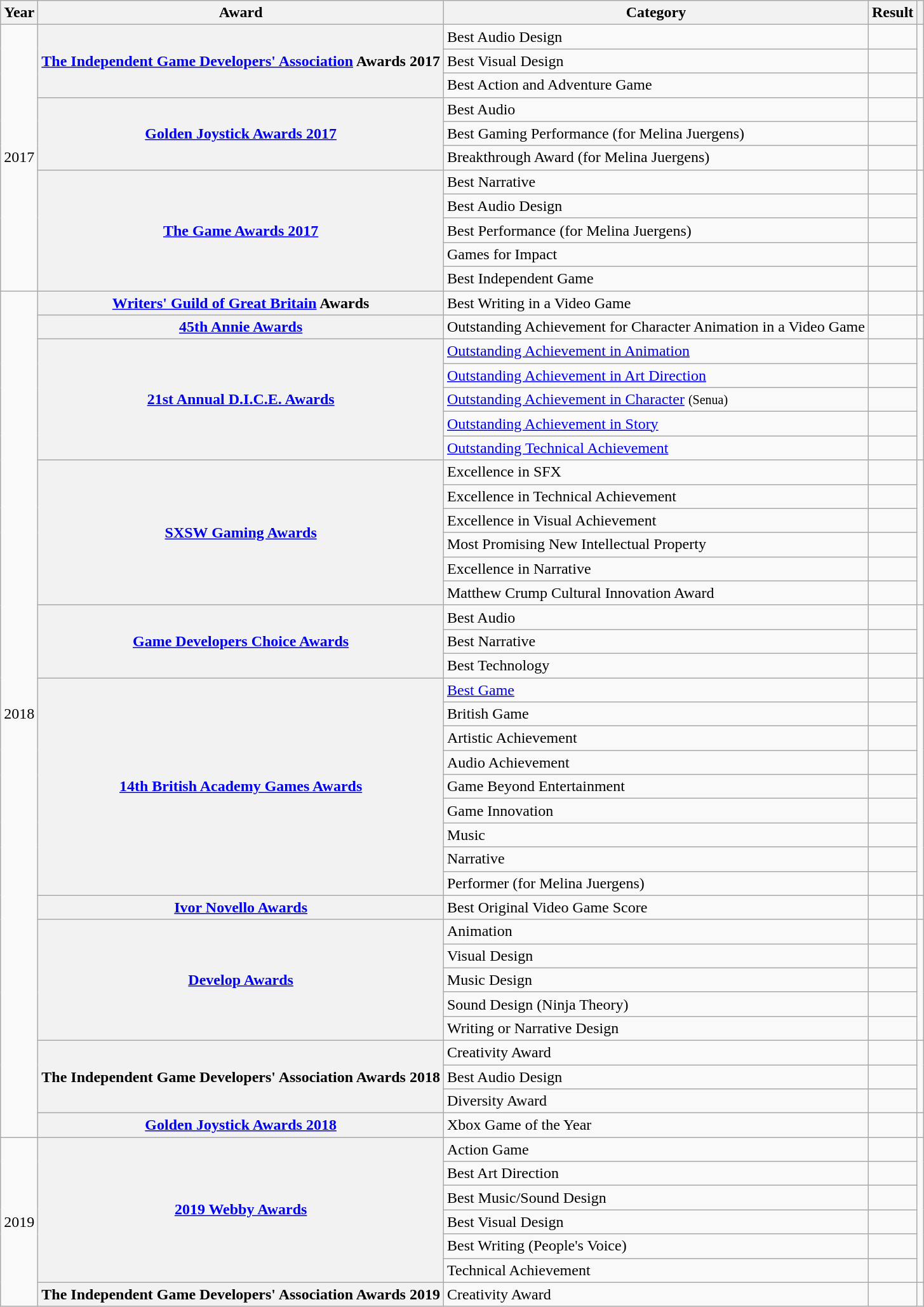<table class="wikitable plainrowheaders sortable" width="auto">
<tr>
<th scope="col">Year</th>
<th scope="col">Award</th>
<th scope="col">Category</th>
<th scope="col">Result</th>
<th scope="col" class="unsortable"></th>
</tr>
<tr>
<td rowspan="11">2017</td>
<th rowspan="3" scope="row"><a href='#'>The Independent Game Developers' Association</a> Awards 2017</th>
<td>Best Audio Design</td>
<td></td>
<td rowspan="3" style="text-align:center;"></td>
</tr>
<tr>
<td>Best Visual Design</td>
<td></td>
</tr>
<tr>
<td>Best Action and Adventure Game</td>
<td></td>
</tr>
<tr>
<th rowspan="3" scope="row"><a href='#'>Golden Joystick Awards 2017</a></th>
<td>Best Audio</td>
<td></td>
<td rowspan="3" style="text-align:center;"></td>
</tr>
<tr>
<td>Best Gaming Performance (for Melina Juergens)</td>
<td></td>
</tr>
<tr>
<td>Breakthrough Award (for Melina Juergens)</td>
<td></td>
</tr>
<tr>
<th scope="row" rowspan=5><a href='#'>The Game Awards 2017</a></th>
<td>Best Narrative</td>
<td></td>
<td rowspan="5" style="text-align:center;"></td>
</tr>
<tr>
<td>Best Audio Design</td>
<td></td>
</tr>
<tr>
<td>Best Performance (for Melina Juergens)</td>
<td></td>
</tr>
<tr>
<td>Games for Impact</td>
<td></td>
</tr>
<tr>
<td>Best Independent Game</td>
<td></td>
</tr>
<tr>
<td rowspan="35">2018</td>
<th scope="row"><a href='#'>Writers' Guild of Great Britain</a> Awards</th>
<td>Best Writing in a Video Game</td>
<td></td>
<td style="text-align:center;"></td>
</tr>
<tr>
<th scope="row"><a href='#'>45th Annie Awards</a></th>
<td>Outstanding Achievement for Character Animation in a Video Game</td>
<td></td>
<td style="text-align:center;"></td>
</tr>
<tr>
<th scope="row" rowspan=5><a href='#'>21st Annual D.I.C.E. Awards</a></th>
<td><a href='#'>Outstanding Achievement in Animation</a></td>
<td></td>
<td rowspan="5" style="text-align:center;"></td>
</tr>
<tr>
<td><a href='#'>Outstanding Achievement in Art Direction</a></td>
<td></td>
</tr>
<tr>
<td><a href='#'>Outstanding Achievement in Character</a> <small>(Senua)</small></td>
<td></td>
</tr>
<tr>
<td><a href='#'>Outstanding Achievement in Story</a></td>
<td></td>
</tr>
<tr>
<td><a href='#'>Outstanding Technical Achievement</a></td>
<td></td>
</tr>
<tr>
<th scope="row" rowspan=6><a href='#'>SXSW Gaming Awards</a></th>
<td>Excellence in SFX</td>
<td></td>
<td rowspan="6" style="text-align:center;"></td>
</tr>
<tr>
<td>Excellence in Technical Achievement</td>
<td></td>
</tr>
<tr>
<td>Excellence in Visual Achievement</td>
<td></td>
</tr>
<tr>
<td>Most Promising New Intellectual Property</td>
<td></td>
</tr>
<tr>
<td>Excellence in Narrative</td>
<td></td>
</tr>
<tr>
<td>Matthew Crump Cultural Innovation Award</td>
<td></td>
</tr>
<tr>
<th scope="row" rowspan=3><a href='#'>Game Developers Choice Awards</a></th>
<td>Best Audio</td>
<td></td>
<td rowspan="3" style="text-align:center;"></td>
</tr>
<tr>
<td>Best Narrative</td>
<td></td>
</tr>
<tr>
<td>Best Technology</td>
<td></td>
</tr>
<tr>
<th scope="row" rowspan=9><a href='#'>14th British Academy Games Awards</a></th>
<td><a href='#'>Best Game</a></td>
<td></td>
<td rowspan="9" style="text-align:center;"></td>
</tr>
<tr>
<td>British Game</td>
<td></td>
</tr>
<tr>
<td>Artistic Achievement</td>
<td></td>
</tr>
<tr>
<td>Audio Achievement</td>
<td></td>
</tr>
<tr>
<td>Game Beyond Entertainment</td>
<td></td>
</tr>
<tr>
<td>Game Innovation</td>
<td></td>
</tr>
<tr>
<td>Music</td>
<td></td>
</tr>
<tr>
<td>Narrative</td>
<td></td>
</tr>
<tr>
<td>Performer (for Melina Juergens)</td>
<td></td>
</tr>
<tr>
<th scope="row"><a href='#'>Ivor Novello Awards</a></th>
<td>Best Original Video Game Score</td>
<td></td>
<td style="text-align:center;"></td>
</tr>
<tr>
<th scope="row" rowspan=5><a href='#'>Develop Awards</a></th>
<td>Animation</td>
<td></td>
<td rowspan="5" style="text-align:center;"></td>
</tr>
<tr>
<td>Visual Design</td>
<td></td>
</tr>
<tr>
<td>Music Design</td>
<td></td>
</tr>
<tr>
<td>Sound Design (Ninja Theory)</td>
<td></td>
</tr>
<tr>
<td>Writing or Narrative Design</td>
<td></td>
</tr>
<tr>
<th rowspan="3" scope="row">The Independent Game Developers' Association Awards 2018</th>
<td>Creativity Award</td>
<td></td>
<td rowspan="3" style="text-align:center;"></td>
</tr>
<tr>
<td>Best Audio Design</td>
<td></td>
</tr>
<tr>
<td>Diversity Award</td>
<td></td>
</tr>
<tr>
<th scope="row"><a href='#'>Golden Joystick Awards 2018</a></th>
<td>Xbox Game of the Year</td>
<td></td>
<td style="text-align:center;"></td>
</tr>
<tr>
<td rowspan="7">2019</td>
<th rowspan="6" scope="row"><a href='#'>2019 Webby Awards</a></th>
<td>Action Game</td>
<td></td>
<td rowspan="6" style="text-align:center;"></td>
</tr>
<tr>
<td>Best Art Direction</td>
<td></td>
</tr>
<tr>
<td>Best Music/Sound Design</td>
<td></td>
</tr>
<tr>
<td>Best Visual Design</td>
<td></td>
</tr>
<tr>
<td>Best Writing (People's Voice)</td>
<td></td>
</tr>
<tr>
<td>Technical Achievement</td>
<td></td>
</tr>
<tr>
<th scope="row">The Independent Game Developers' Association Awards 2019</th>
<td>Creativity Award</td>
<td></td>
<td style="text-align:center;"></td>
</tr>
</table>
